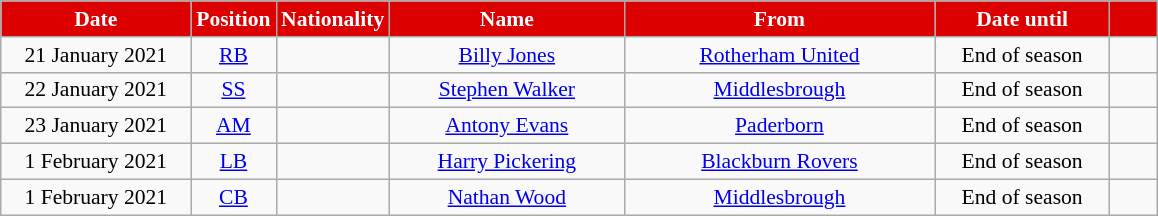<table class="wikitable"  style="text-align:center; font-size:90%; ">
<tr>
<th style="color:white; background:#d00; width:120px;">Date</th>
<th style="color:white; background:#d00; width:50px;">Position</th>
<th style="color:white; background:#d00; width:50px;">Nationality</th>
<th style="color:white; background:#d00; width:150px;">Name</th>
<th style="color:white; background:#d00; width:200px;">From</th>
<th style="color:white; background:#d00; width:110px;">Date until</th>
<th style="color:white; background:#d00; width:25px;"></th>
</tr>
<tr>
<td>21 January 2021</td>
<td><a href='#'>RB</a></td>
<td></td>
<td><a href='#'>Billy Jones</a></td>
<td> <a href='#'>Rotherham United</a></td>
<td>End of season</td>
<td></td>
</tr>
<tr>
<td>22 January 2021</td>
<td><a href='#'>SS</a></td>
<td></td>
<td><a href='#'>Stephen Walker</a></td>
<td> <a href='#'>Middlesbrough</a></td>
<td>End of season</td>
<td></td>
</tr>
<tr>
<td>23 January 2021</td>
<td><a href='#'>AM</a></td>
<td></td>
<td><a href='#'>Antony Evans</a></td>
<td> <a href='#'>Paderborn</a></td>
<td>End of season</td>
<td></td>
</tr>
<tr>
<td>1 February 2021</td>
<td><a href='#'>LB</a></td>
<td></td>
<td><a href='#'>Harry Pickering</a></td>
<td> <a href='#'>Blackburn Rovers</a></td>
<td>End of season</td>
<td></td>
</tr>
<tr>
<td>1 February 2021</td>
<td><a href='#'>CB</a></td>
<td></td>
<td><a href='#'>Nathan Wood</a></td>
<td> <a href='#'>Middlesbrough</a></td>
<td>End of season</td>
<td></td>
</tr>
</table>
